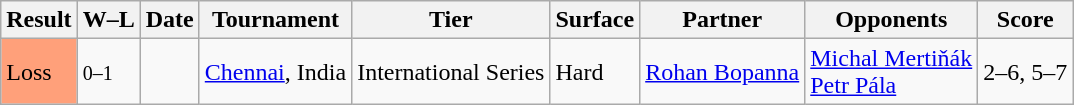<table class="sortable wikitable">
<tr>
<th>Result</th>
<th class="unsortable">W–L</th>
<th>Date</th>
<th>Tournament</th>
<th>Tier</th>
<th>Surface</th>
<th>Partner</th>
<th>Opponents</th>
<th class="unsortable">Score</th>
</tr>
<tr>
<td style="background:#ffa07a;">Loss</td>
<td><small>0–1</small></td>
<td><a href='#'></a></td>
<td><a href='#'>Chennai</a>, India</td>
<td>International Series</td>
<td>Hard</td>
<td> <a href='#'>Rohan Bopanna</a></td>
<td> <a href='#'>Michal Mertiňák</a> <br>  <a href='#'>Petr Pála</a></td>
<td>2–6, 5–7</td>
</tr>
</table>
